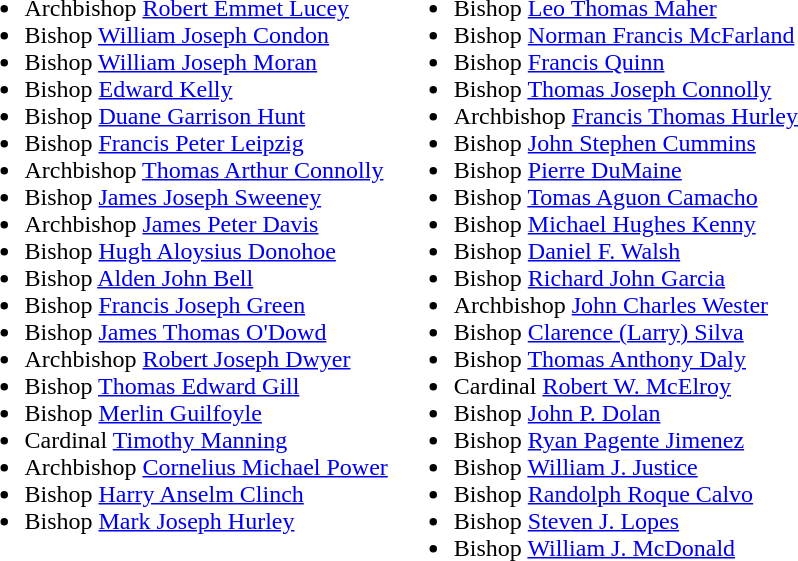<table>
<tr valign=top>
<td><br><ul><li>Archbishop <a href='#'>Robert Emmet Lucey</a></li><li>Bishop <a href='#'>William Joseph Condon</a></li><li>Bishop <a href='#'>William Joseph Moran</a></li><li>Bishop <a href='#'>Edward Kelly</a></li><li>Bishop <a href='#'>Duane Garrison Hunt</a></li><li>Bishop <a href='#'>Francis Peter Leipzig</a></li><li>Archbishop <a href='#'>Thomas Arthur Connolly</a></li><li>Bishop <a href='#'>James Joseph Sweeney</a></li><li>Archbishop <a href='#'>James Peter Davis</a></li><li>Bishop <a href='#'>Hugh Aloysius Donohoe</a></li><li>Bishop <a href='#'>Alden John Bell</a></li><li>Bishop <a href='#'>Francis Joseph Green</a></li><li>Bishop <a href='#'>James Thomas O'Dowd</a></li><li>Archbishop <a href='#'>Robert Joseph Dwyer</a></li><li>Bishop <a href='#'>Thomas Edward Gill</a></li><li>Bishop <a href='#'>Merlin Guilfoyle</a></li><li>Cardinal <a href='#'>Timothy Manning</a></li><li>Archbishop <a href='#'>Cornelius Michael Power</a></li><li>Bishop <a href='#'>Harry Anselm Clinch</a></li><li>Bishop <a href='#'>Mark Joseph Hurley</a></li></ul></td>
<td><br><ul><li>Bishop <a href='#'>Leo Thomas Maher</a></li><li>Bishop <a href='#'>Norman Francis McFarland</a></li><li>Bishop <a href='#'>Francis Quinn</a></li><li>Bishop <a href='#'>Thomas Joseph Connolly</a></li><li>Archbishop <a href='#'>Francis Thomas Hurley</a></li><li>Bishop <a href='#'>John Stephen Cummins</a></li><li>Bishop <a href='#'>Pierre DuMaine</a></li><li>Bishop <a href='#'>Tomas Aguon Camacho</a></li><li>Bishop <a href='#'>Michael Hughes Kenny</a></li><li>Bishop <a href='#'>Daniel F. Walsh</a></li><li>Bishop <a href='#'>Richard John Garcia</a></li><li>Archbishop <a href='#'>John Charles Wester</a></li><li>Bishop <a href='#'>Clarence (Larry) Silva</a></li><li>Bishop <a href='#'>Thomas Anthony Daly</a></li><li>Cardinal <a href='#'>Robert W. McElroy</a></li><li>Bishop <a href='#'>John P. Dolan</a></li><li>Bishop <a href='#'>Ryan Pagente Jimenez</a></li><li>Bishop <a href='#'>William J. Justice</a></li><li>Bishop <a href='#'>Randolph Roque Calvo</a></li><li>Bishop <a href='#'>Steven J. Lopes</a></li><li>Bishop <a href='#'>William J. McDonald</a></li></ul></td>
</tr>
</table>
